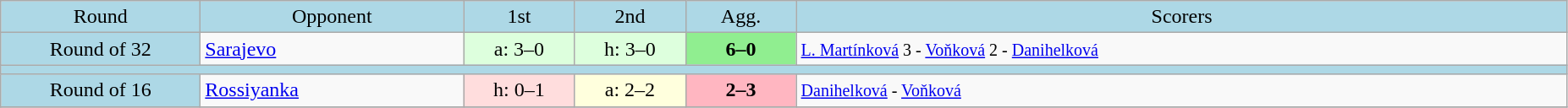<table class="wikitable" style="text-align:center">
<tr bgcolor=lightblue>
<td width=150px>Round</td>
<td width=200px>Opponent</td>
<td width=80px>1st</td>
<td width=80px>2nd</td>
<td width=80px>Agg.</td>
<td width=600px>Scorers</td>
</tr>
<tr>
<td bgcolor=lightblue>Round of 32</td>
<td align=left> <a href='#'>Sarajevo</a></td>
<td bgcolor="#ddffdd">a: 3–0</td>
<td bgcolor="#ddffdd">h: 3–0</td>
<td bgcolor=lightgreen><strong>6–0</strong></td>
<td align=left><small><a href='#'>L. Martínková</a> 3 - <a href='#'>Voňková</a> 2 - <a href='#'>Danihelková</a></small></td>
</tr>
<tr bgcolor=lightblue>
<td colspan=6></td>
</tr>
<tr>
<td bgcolor=lightblue>Round of 16</td>
<td align=left> <a href='#'>Rossiyanka</a></td>
<td bgcolor="#ffdddd">h: 0–1</td>
<td bgcolor="#ffffdd">a: 2–2</td>
<td bgcolor=lightpink><strong>2–3</strong></td>
<td align=left><small><a href='#'>Danihelková</a> - <a href='#'>Voňková</a></small></td>
</tr>
<tr>
</tr>
</table>
